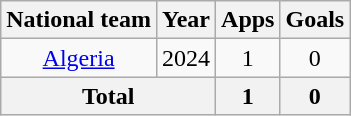<table class=wikitable style=text-align:center>
<tr>
<th>National team</th>
<th>Year</th>
<th>Apps</th>
<th>Goals</th>
</tr>
<tr>
<td><a href='#'>Algeria</a></td>
<td>2024</td>
<td>1</td>
<td>0</td>
</tr>
<tr>
<th colspan="2">Total</th>
<th>1</th>
<th>0</th>
</tr>
</table>
